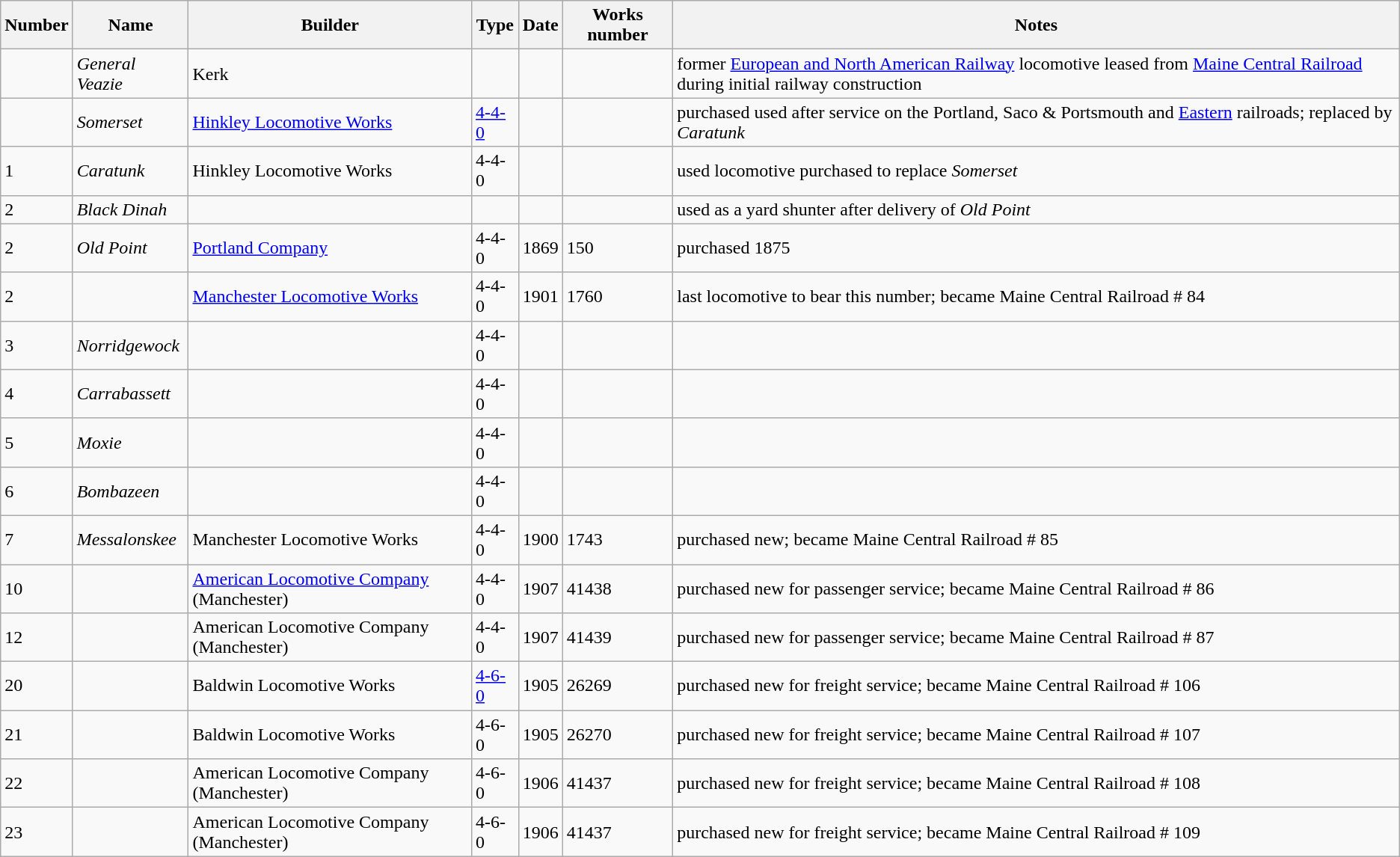<table class="wikitable">
<tr>
<th>Number</th>
<th>Name</th>
<th>Builder</th>
<th>Type</th>
<th>Date</th>
<th>Works number</th>
<th>Notes</th>
</tr>
<tr>
<td></td>
<td><em>General Veazie</em></td>
<td>Kerk</td>
<td></td>
<td></td>
<td></td>
<td>former <a href='#'>European and North American Railway</a> locomotive leased from <a href='#'>Maine Central Railroad</a> during initial railway construction</td>
</tr>
<tr>
<td></td>
<td><em>Somerset</em></td>
<td><a href='#'>Hinkley Locomotive Works</a></td>
<td><a href='#'>4-4-0</a></td>
<td></td>
<td></td>
<td>purchased used after service on the Portland, Saco & Portsmouth and <a href='#'>Eastern</a> railroads; replaced by <em>Caratunk</em></td>
</tr>
<tr>
<td>1</td>
<td><em>Caratunk</em></td>
<td>Hinkley Locomotive Works</td>
<td>4-4-0</td>
<td></td>
<td></td>
<td>used locomotive purchased to replace <em>Somerset</em></td>
</tr>
<tr>
<td>2</td>
<td><em>Black Dinah</em></td>
<td></td>
<td></td>
<td></td>
<td></td>
<td>used as a yard shunter after delivery of <em>Old Point</em></td>
</tr>
<tr>
<td>2</td>
<td><em>Old Point</em></td>
<td><a href='#'>Portland Company</a></td>
<td>4-4-0</td>
<td>1869</td>
<td>150</td>
<td>purchased 1875</td>
</tr>
<tr>
<td>2</td>
<td></td>
<td><a href='#'>Manchester Locomotive Works</a></td>
<td>4-4-0</td>
<td>1901</td>
<td>1760</td>
<td>last locomotive to bear this number; became Maine Central Railroad # 84</td>
</tr>
<tr>
<td>3</td>
<td><em>Norridgewock</em></td>
<td></td>
<td>4-4-0</td>
<td></td>
<td></td>
<td></td>
</tr>
<tr>
<td>4</td>
<td><em>Carrabassett</em></td>
<td></td>
<td>4-4-0</td>
<td></td>
<td></td>
<td></td>
</tr>
<tr>
<td>5</td>
<td><em>Moxie</em></td>
<td></td>
<td>4-4-0</td>
<td></td>
<td></td>
<td></td>
</tr>
<tr>
<td>6</td>
<td><em>Bombazeen</em></td>
<td></td>
<td>4-4-0</td>
<td></td>
<td></td>
<td></td>
</tr>
<tr>
<td>7</td>
<td><em>Messalonskee</em></td>
<td>Manchester Locomotive Works</td>
<td>4-4-0</td>
<td>1900</td>
<td>1743</td>
<td>purchased new; became Maine Central Railroad # 85</td>
</tr>
<tr>
<td>10</td>
<td></td>
<td><a href='#'>American Locomotive Company</a> (Manchester)</td>
<td>4-4-0</td>
<td>1907</td>
<td>41438</td>
<td>purchased new for passenger service; became Maine Central Railroad # 86</td>
</tr>
<tr>
<td>12</td>
<td></td>
<td>American Locomotive Company (Manchester)</td>
<td>4-4-0</td>
<td>1907</td>
<td>41439</td>
<td>purchased new for passenger service; became Maine Central Railroad # 87</td>
</tr>
<tr>
<td>20</td>
<td></td>
<td>Baldwin Locomotive Works</td>
<td><a href='#'>4-6-0</a></td>
<td>1905</td>
<td>26269</td>
<td>purchased new for freight service; became Maine Central Railroad # 106</td>
</tr>
<tr>
<td>21</td>
<td></td>
<td>Baldwin Locomotive Works</td>
<td>4-6-0</td>
<td>1905</td>
<td>26270</td>
<td>purchased new for freight service; became Maine Central Railroad # 107</td>
</tr>
<tr>
<td>22</td>
<td></td>
<td>American Locomotive Company (Manchester)</td>
<td>4-6-0</td>
<td>1906</td>
<td>41437</td>
<td>purchased new for freight service; became Maine Central Railroad # 108</td>
</tr>
<tr>
<td>23</td>
<td></td>
<td>American Locomotive Company (Manchester)</td>
<td>4-6-0</td>
<td>1906</td>
<td>41437</td>
<td>purchased new for freight service; became Maine Central Railroad # 109</td>
</tr>
</table>
